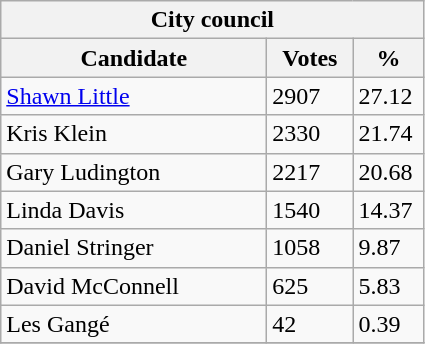<table class="wikitable">
<tr>
<th colspan="3">City council</th>
</tr>
<tr>
<th style="width: 170px">Candidate</th>
<th style="width: 50px">Votes</th>
<th style="width: 40px">%</th>
</tr>
<tr>
<td><a href='#'>Shawn Little</a></td>
<td>2907</td>
<td>27.12</td>
</tr>
<tr>
<td>Kris Klein</td>
<td>2330</td>
<td>21.74</td>
</tr>
<tr>
<td>Gary Ludington</td>
<td>2217</td>
<td>20.68</td>
</tr>
<tr>
<td>Linda Davis</td>
<td>1540</td>
<td>14.37</td>
</tr>
<tr>
<td>Daniel Stringer</td>
<td>1058</td>
<td>9.87</td>
</tr>
<tr>
<td>David McConnell</td>
<td>625</td>
<td>5.83</td>
</tr>
<tr>
<td>Les Gangé</td>
<td>42</td>
<td>0.39</td>
</tr>
<tr>
</tr>
</table>
